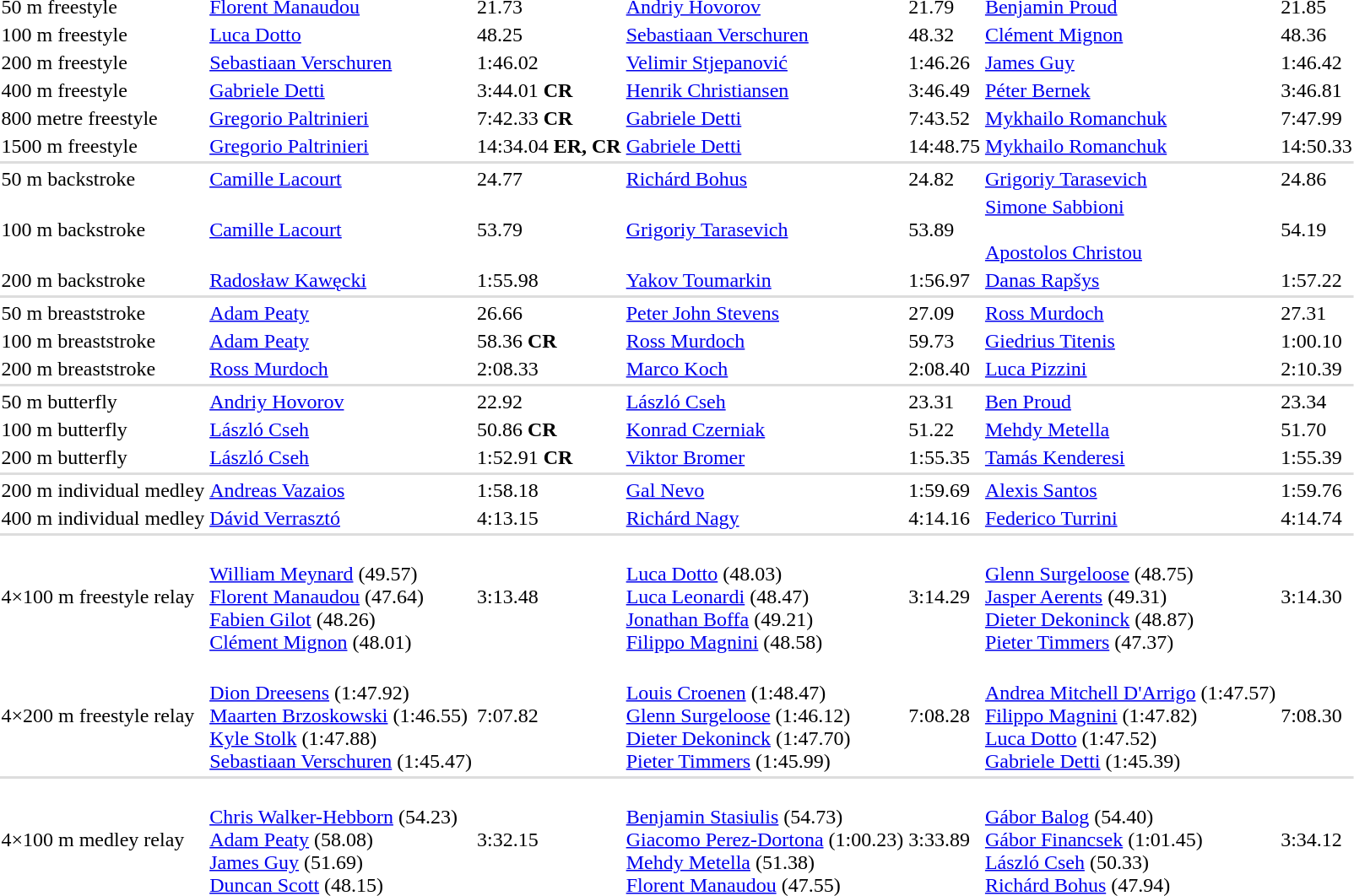<table>
<tr>
<td>50 m freestyle<br></td>
<td><a href='#'>Florent Manaudou</a><br></td>
<td>21.73</td>
<td><a href='#'>Andriy Hovorov</a><br></td>
<td>21.79</td>
<td><a href='#'>Benjamin Proud</a><br></td>
<td>21.85</td>
</tr>
<tr>
<td>100 m freestyle<br></td>
<td><a href='#'>Luca Dotto</a><br></td>
<td>48.25</td>
<td><a href='#'>Sebastiaan Verschuren</a><br></td>
<td>48.32</td>
<td><a href='#'>Clément Mignon</a><br></td>
<td>48.36</td>
</tr>
<tr>
<td>200 m freestyle<br></td>
<td><a href='#'>Sebastiaan Verschuren</a><br></td>
<td>1:46.02</td>
<td><a href='#'>Velimir Stjepanović</a><br></td>
<td>1:46.26</td>
<td><a href='#'>James Guy</a><br></td>
<td>1:46.42</td>
</tr>
<tr>
<td>400 m freestyle<br></td>
<td><a href='#'>Gabriele Detti</a><br></td>
<td>3:44.01 <strong>CR</strong></td>
<td><a href='#'>Henrik Christiansen</a><br></td>
<td>3:46.49</td>
<td><a href='#'>Péter Bernek</a><br></td>
<td>3:46.81</td>
</tr>
<tr>
<td>800 metre freestyle<br></td>
<td><a href='#'>Gregorio Paltrinieri</a><br></td>
<td>7:42.33 <strong>CR</strong></td>
<td><a href='#'>Gabriele Detti</a><br></td>
<td>7:43.52</td>
<td><a href='#'>Mykhailo Romanchuk</a><br></td>
<td>7:47.99</td>
</tr>
<tr>
<td>1500 m freestyle<br></td>
<td><a href='#'>Gregorio Paltrinieri</a><br></td>
<td>14:34.04 <strong>ER, CR</strong></td>
<td><a href='#'>Gabriele Detti</a><br></td>
<td>14:48.75</td>
<td><a href='#'>Mykhailo Romanchuk</a><br></td>
<td>14:50.33</td>
</tr>
<tr style="background:#ddd;">
<td colspan=7></td>
</tr>
<tr>
<td>50 m backstroke<br></td>
<td><a href='#'>Camille Lacourt</a><br></td>
<td>24.77</td>
<td><a href='#'>Richárd Bohus</a><br></td>
<td>24.82</td>
<td><a href='#'>Grigoriy Tarasevich</a><br></td>
<td>24.86</td>
</tr>
<tr>
<td>100 m backstroke<br></td>
<td><a href='#'>Camille Lacourt</a><br></td>
<td>53.79</td>
<td><a href='#'>Grigoriy Tarasevich</a><br></td>
<td>53.89</td>
<td><a href='#'>Simone Sabbioni</a><br><br><a href='#'>Apostolos Christou</a><br></td>
<td>54.19</td>
</tr>
<tr>
<td>200 m backstroke<br></td>
<td><a href='#'>Radosław Kawęcki</a><br></td>
<td>1:55.98</td>
<td><a href='#'>Yakov Toumarkin</a><br></td>
<td>1:56.97</td>
<td><a href='#'>Danas Rapšys</a><br></td>
<td>1:57.22</td>
</tr>
<tr style="background:#ddd;">
<td colspan=7></td>
</tr>
<tr>
<td>50 m breaststroke<br></td>
<td><a href='#'>Adam Peaty</a><br></td>
<td>26.66</td>
<td><a href='#'>Peter John Stevens</a><br></td>
<td>27.09</td>
<td><a href='#'>Ross Murdoch</a><br></td>
<td>27.31</td>
</tr>
<tr>
<td>100 m breaststroke<br></td>
<td><a href='#'>Adam Peaty</a><br></td>
<td>58.36 <strong>CR</strong></td>
<td><a href='#'>Ross Murdoch</a><br></td>
<td>59.73</td>
<td><a href='#'>Giedrius Titenis</a><br></td>
<td>1:00.10</td>
</tr>
<tr>
<td>200 m breaststroke<br></td>
<td><a href='#'>Ross Murdoch</a><br></td>
<td>2:08.33</td>
<td><a href='#'>Marco Koch</a><br></td>
<td>2:08.40</td>
<td><a href='#'>Luca Pizzini</a><br></td>
<td>2:10.39</td>
</tr>
<tr style="background:#ddd;">
<td colspan=7></td>
</tr>
<tr>
<td>50 m butterfly<br></td>
<td><a href='#'>Andriy Hovorov</a><br></td>
<td>22.92</td>
<td><a href='#'>László Cseh</a><br></td>
<td>23.31</td>
<td><a href='#'>Ben Proud</a><br></td>
<td>23.34</td>
</tr>
<tr>
<td>100 m butterfly<br></td>
<td><a href='#'>László Cseh</a><br></td>
<td>50.86 <strong>CR</strong></td>
<td><a href='#'>Konrad Czerniak</a><br></td>
<td>51.22</td>
<td><a href='#'>Mehdy Metella</a><br></td>
<td>51.70</td>
</tr>
<tr>
<td>200 m butterfly<br></td>
<td><a href='#'>László Cseh</a><br></td>
<td>1:52.91 <strong>CR</strong></td>
<td><a href='#'>Viktor Bromer</a><br></td>
<td>1:55.35</td>
<td><a href='#'>Tamás Kenderesi</a><br></td>
<td>1:55.39</td>
</tr>
<tr style="background:#ddd;">
<td colspan=7></td>
</tr>
<tr>
<td>200 m individual medley<br></td>
<td><a href='#'>Andreas Vazaios</a><br></td>
<td>1:58.18</td>
<td><a href='#'>Gal Nevo</a><br></td>
<td>1:59.69</td>
<td><a href='#'>Alexis Santos</a><br></td>
<td>1:59.76</td>
</tr>
<tr>
<td>400 m individual medley<br></td>
<td><a href='#'>Dávid Verrasztó</a><br></td>
<td>4:13.15</td>
<td><a href='#'>Richárd Nagy</a><br></td>
<td>4:14.16</td>
<td><a href='#'>Federico Turrini</a><br></td>
<td>4:14.74</td>
</tr>
<tr style="background:#ddd;">
<td colspan=7></td>
</tr>
<tr>
<td>4×100 m freestyle relay<br></td>
<td valign=top><br><a href='#'>William Meynard</a> (49.57)<br><a href='#'>Florent Manaudou</a> (47.64)<br><a href='#'>Fabien Gilot</a> (48.26)<br><a href='#'>Clément Mignon</a> (48.01)</td>
<td>3:13.48</td>
<td valign=top><br><a href='#'>Luca Dotto</a> (48.03)<br><a href='#'>Luca Leonardi</a> (48.47)<br><a href='#'>Jonathan Boffa</a> (49.21)<br><a href='#'>Filippo Magnini</a> (48.58)</td>
<td>3:14.29</td>
<td valign=top><br><a href='#'>Glenn Surgeloose</a> (48.75)<br><a href='#'>Jasper Aerents</a> (49.31)<br><a href='#'>Dieter Dekoninck</a> (48.87)<br><a href='#'>Pieter Timmers</a> (47.37)</td>
<td>3:14.30</td>
</tr>
<tr>
<td>4×200 m freestyle relay<br></td>
<td valign=top><br><a href='#'>Dion Dreesens</a> (1:47.92)<br><a href='#'>Maarten Brzoskowski</a> (1:46.55)<br><a href='#'>Kyle Stolk</a> (1:47.88)<br><a href='#'>Sebastiaan Verschuren</a> (1:45.47)</td>
<td>7:07.82</td>
<td valign=top><br><a href='#'>Louis Croenen</a> (1:48.47)<br><a href='#'>Glenn Surgeloose</a> (1:46.12)<br><a href='#'>Dieter Dekoninck</a> (1:47.70)<br><a href='#'>Pieter Timmers</a> (1:45.99)</td>
<td>7:08.28</td>
<td valign=top><br><a href='#'>Andrea Mitchell D'Arrigo</a> (1:47.57)<br><a href='#'>Filippo Magnini</a> (1:47.82)<br><a href='#'>Luca Dotto</a> (1:47.52)<br><a href='#'>Gabriele Detti</a> (1:45.39)</td>
<td>7:08.30</td>
</tr>
<tr style="background:#ddd;">
<td colspan=7></td>
</tr>
<tr>
<td>4×100 m medley relay<br></td>
<td valign=top><br><a href='#'>Chris Walker-Hebborn</a> (54.23)<br><a href='#'>Adam Peaty</a> (58.08)<br><a href='#'>James Guy</a> (51.69)<br><a href='#'>Duncan Scott</a> (48.15)</td>
<td>3:32.15</td>
<td valign=top><br><a href='#'>Benjamin Stasiulis</a> (54.73)<br><a href='#'>Giacomo Perez-Dortona</a> (1:00.23)<br><a href='#'>Mehdy Metella</a> (51.38)<br><a href='#'>Florent Manaudou</a> (47.55)</td>
<td>3:33.89</td>
<td valign=top><br><a href='#'>Gábor Balog</a> (54.40)<br><a href='#'>Gábor Financsek</a> (1:01.45)<br><a href='#'>László Cseh</a> (50.33)<br><a href='#'>Richárd Bohus</a> (47.94)</td>
<td>3:34.12</td>
</tr>
</table>
